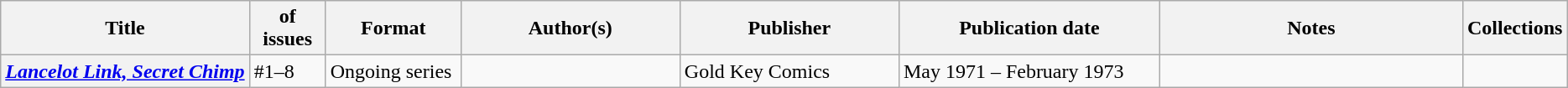<table class="wikitable">
<tr>
<th>Title</th>
<th style="width:40pt"> of issues</th>
<th style="width:75pt">Format</th>
<th style="width:125pt">Author(s)</th>
<th style="width:125pt">Publisher</th>
<th style="width:150pt">Publication date</th>
<th style="width:175pt">Notes</th>
<th>Collections</th>
</tr>
<tr>
<th><em><a href='#'>Lancelot Link, Secret Chimp</a></em></th>
<td>#1–8</td>
<td>Ongoing series</td>
<td></td>
<td>Gold Key Comics</td>
<td>May 1971 – February 1973</td>
<td></td>
<td></td>
</tr>
</table>
